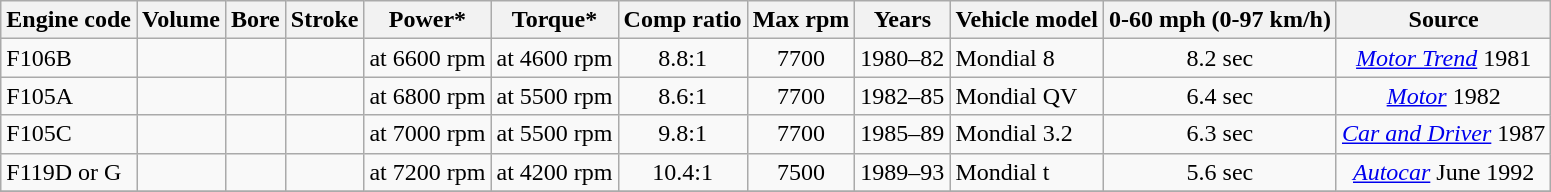<table class="wikitable" style="text-align: center;">
<tr style="text-align: center;">
<th scope="col">Engine code</th>
<th scope="col">Volume</th>
<th scope="col">Bore</th>
<th scope="col">Stroke</th>
<th scope="col">Power*</th>
<th scope="col">Torque*</th>
<th scope="col">Comp ratio</th>
<th scope="col">Max rpm</th>
<th scope="col">Years</th>
<th scope="col">Vehicle model</th>
<th>0-60 mph (0-97 km/h)</th>
<th>Source</th>
</tr>
<tr>
<td style="text-align: left;">F106B</td>
<td></td>
<td></td>
<td></td>
<td> at 6600 rpm</td>
<td> at 4600 rpm</td>
<td>8.8:1</td>
<td>7700</td>
<td>1980–82</td>
<td style="text-align: left;">Mondial 8</td>
<td>8.2 sec</td>
<td><em><a href='#'>Motor Trend</a></em> 1981</td>
</tr>
<tr>
<td style="text-align: left;">F105A</td>
<td></td>
<td></td>
<td></td>
<td> at 6800 rpm</td>
<td> at 5500 rpm</td>
<td>8.6:1</td>
<td>7700</td>
<td>1982–85</td>
<td style="text-align: left;">Mondial QV</td>
<td>6.4 sec</td>
<td><a href='#'><em>Motor</em></a> 1982</td>
</tr>
<tr>
<td style="text-align: left;">F105C</td>
<td></td>
<td></td>
<td></td>
<td> at 7000 rpm</td>
<td> at 5500 rpm</td>
<td>9.8:1</td>
<td>7700</td>
<td>1985–89</td>
<td style="text-align: left;">Mondial 3.2</td>
<td>6.3 sec</td>
<td><em><a href='#'>Car and Driver</a></em> 1987</td>
</tr>
<tr>
<td style="text-align: left;">F119D or G</td>
<td></td>
<td></td>
<td></td>
<td> at 7200 rpm</td>
<td> at 4200 rpm</td>
<td>10.4:1</td>
<td>7500</td>
<td>1989–93</td>
<td style="text-align: left;">Mondial t</td>
<td>5.6 sec</td>
<td><a href='#'><em>Autocar</em></a> June 1992</td>
</tr>
<tr>
</tr>
</table>
